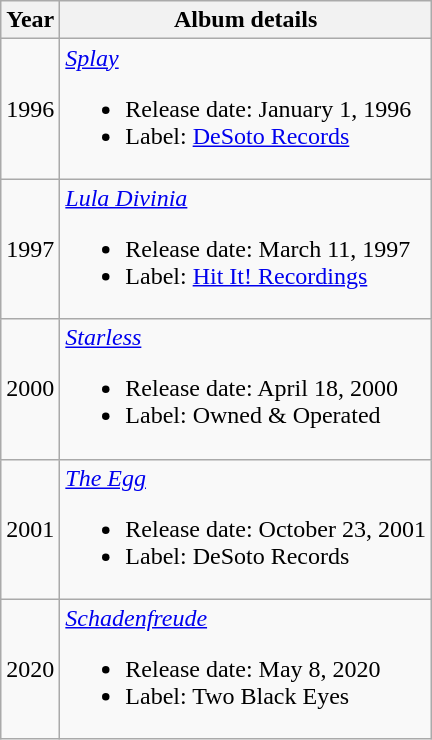<table class="wikitable">
<tr>
<th>Year</th>
<th>Album details</th>
</tr>
<tr>
<td>1996</td>
<td scope="row"><em><a href='#'>Splay</a></em><br><ul><li>Release date: January 1, 1996</li><li>Label: <a href='#'>DeSoto Records</a></li></ul></td>
</tr>
<tr>
<td>1997</td>
<td scope="row"><em><a href='#'>Lula Divinia</a></em><br><ul><li>Release date: March 11, 1997</li><li>Label: <a href='#'>Hit It! Recordings</a></li></ul></td>
</tr>
<tr>
<td>2000</td>
<td scope="row"><em><a href='#'>Starless</a></em><br><ul><li>Release date: April 18, 2000</li><li>Label: Owned & Operated</li></ul></td>
</tr>
<tr>
<td>2001</td>
<td scope="row"><em><a href='#'>The Egg</a></em><br><ul><li>Release date: October 23, 2001</li><li>Label: DeSoto Records</li></ul></td>
</tr>
<tr>
<td>2020</td>
<td scope="row"><em><a href='#'>Schadenfreude</a></em><br><ul><li>Release date: May 8, 2020</li><li>Label: Two Black Eyes</li></ul></td>
</tr>
</table>
